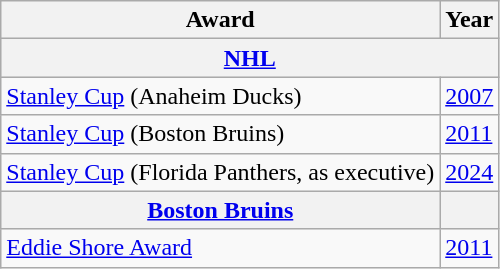<table class="wikitable">
<tr>
<th>Award</th>
<th>Year</th>
</tr>
<tr style="text-align:center; background:#e0e0e0">
<th colspan="2"><a href='#'>NHL</a></th>
</tr>
<tr>
<td><a href='#'>Stanley Cup</a> (Anaheim Ducks)</td>
<td><a href='#'>2007</a></td>
</tr>
<tr>
<td><a href='#'>Stanley Cup</a> (Boston Bruins)</td>
<td><a href='#'>2011</a></td>
</tr>
<tr>
<td><a href='#'>Stanley Cup</a> (Florida Panthers, as executive)</td>
<td><a href='#'>2024</a></td>
</tr>
<tr>
<th><a href='#'>Boston Bruins</a></th>
<th></th>
</tr>
<tr>
<td><a href='#'>Eddie Shore Award</a></td>
<td><a href='#'>2011</a></td>
</tr>
</table>
